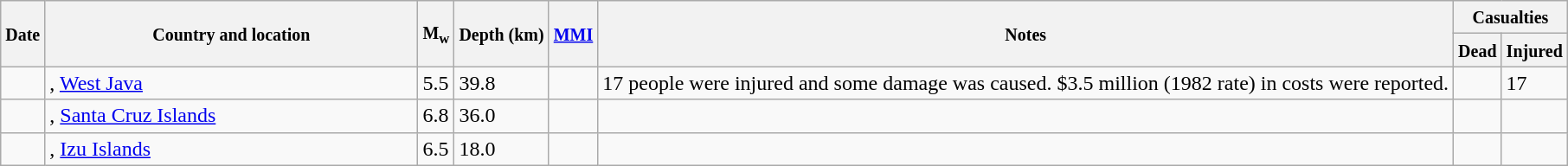<table class="wikitable sortable sort-under" style="border:1px black;  margin-left:1em;">
<tr>
<th rowspan="2"><small>Date</small></th>
<th rowspan="2" style="width: 280px"><small>Country and location</small></th>
<th rowspan="2"><small>M<sub>w</sub></small></th>
<th rowspan="2"><small>Depth (km)</small></th>
<th rowspan="2"><small><a href='#'>MMI</a></small></th>
<th rowspan="2" class="unsortable"><small>Notes</small></th>
<th colspan="2"><small>Casualties</small></th>
</tr>
<tr>
<th><small>Dead</small></th>
<th><small>Injured</small></th>
</tr>
<tr>
<td></td>
<td>, <a href='#'>West Java</a></td>
<td>5.5</td>
<td>39.8</td>
<td></td>
<td>17 people were injured and some damage was caused. $3.5 million (1982 rate) in costs were reported.</td>
<td></td>
<td>17</td>
</tr>
<tr>
<td></td>
<td>, <a href='#'>Santa Cruz Islands</a></td>
<td>6.8</td>
<td>36.0</td>
<td></td>
<td></td>
<td></td>
<td></td>
</tr>
<tr>
<td></td>
<td>, <a href='#'>Izu Islands</a></td>
<td>6.5</td>
<td>18.0</td>
<td></td>
<td></td>
<td></td>
<td></td>
</tr>
</table>
